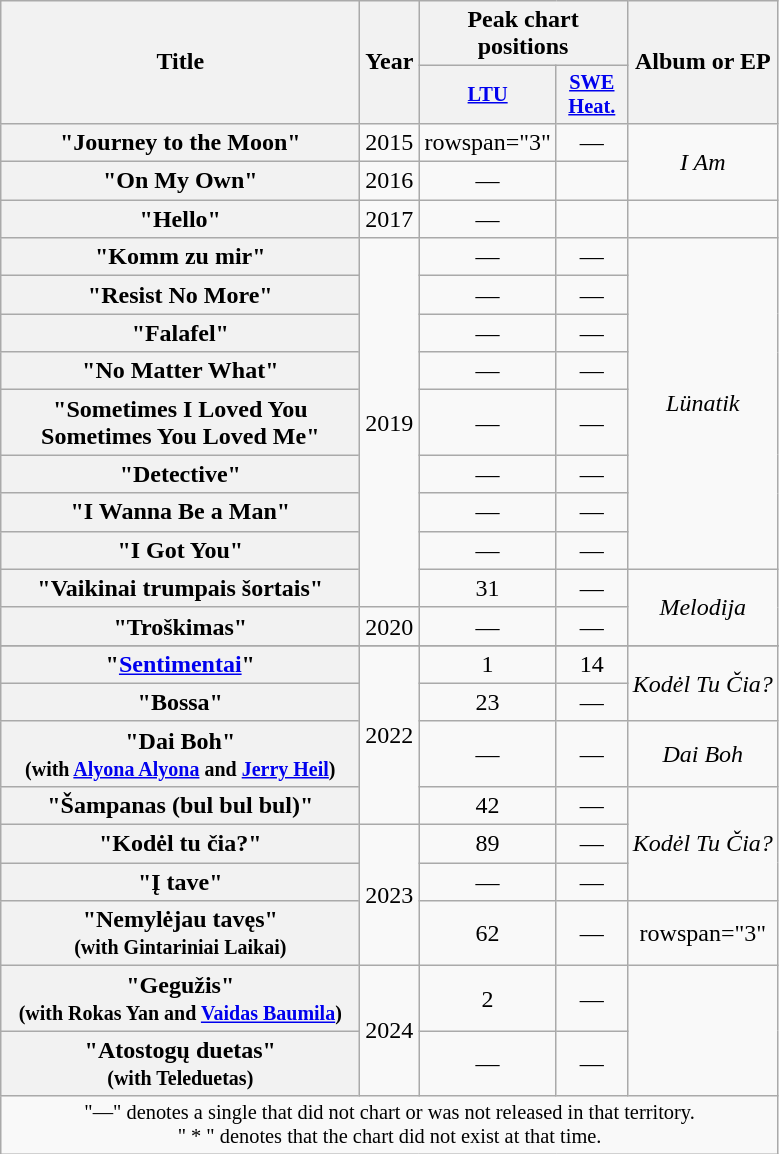<table class="wikitable plainrowheaders" style="text-align:center;">
<tr>
<th scope="col" rowspan="2" style="width:14.5em;">Title</th>
<th scope="col" rowspan="2">Year</th>
<th scope="col" colspan="2">Peak chart positions</th>
<th scope="col" rowspan="2">Album or EP</th>
</tr>
<tr>
<th scope="col" style="width:3em;font-size:85%;"><a href='#'>LTU</a><br></th>
<th scope="col" style="width:3em;font-size:85%;"><a href='#'>SWE<br>Heat.</a><br></th>
</tr>
<tr>
<th scope="row">"Journey to the Moon"</th>
<td>2015</td>
<td>rowspan="3" </td>
<td>—</td>
<td rowspan="2"><em>I Am</em></td>
</tr>
<tr>
<th scope="row">"On My Own"</th>
<td>2016</td>
<td>—</td>
</tr>
<tr>
<th scope="row">"Hello"</th>
<td>2017</td>
<td>—</td>
<td></td>
</tr>
<tr>
<th scope="row">"Komm zu mir"</th>
<td rowspan="9">2019</td>
<td>—</td>
<td>—</td>
<td rowspan="8"><em>Lünatik</em></td>
</tr>
<tr>
<th scope="row">"Resist No More"</th>
<td>—</td>
<td>—</td>
</tr>
<tr>
<th scope="row">"Falafel"</th>
<td>—</td>
<td>—</td>
</tr>
<tr>
<th scope="row">"No Matter What"</th>
<td>—</td>
<td>—</td>
</tr>
<tr>
<th scope="row">"Sometimes I Loved You Sometimes You Loved Me"</th>
<td>—</td>
<td>—</td>
</tr>
<tr>
<th scope="row">"Detective"</th>
<td>—</td>
<td>—</td>
</tr>
<tr>
<th scope="row">"I Wanna Be a Man"</th>
<td>—</td>
<td>—</td>
</tr>
<tr>
<th scope="row">"I Got You"</th>
<td>—</td>
<td>—</td>
</tr>
<tr>
<th scope="row">"Vaikinai trumpais šortais"</th>
<td>31</td>
<td>—</td>
<td rowspan="2"><em>Melodija</em></td>
</tr>
<tr>
<th scope="row">"Troškimas"</th>
<td>2020</td>
<td>—</td>
<td>—</td>
</tr>
<tr>
</tr>
<tr>
<th scope="row">"<a href='#'>Sentimentai</a>"</th>
<td rowspan="4">2022</td>
<td>1</td>
<td>14</td>
<td rowspan="2"><em>Kodėl Tu Čia?</em></td>
</tr>
<tr>
<th scope="row">"Bossa"</th>
<td>23</td>
<td>—</td>
</tr>
<tr>
<th scope="row">"Dai Boh"<br><small>(with <a href='#'>Alyona Alyona</a> and <a href='#'>Jerry Heil</a>)</small></th>
<td>—</td>
<td>—</td>
<td><em>Dai Boh</em></td>
</tr>
<tr>
<th scope="row">"Šampanas (bul bul bul)"</th>
<td>42</td>
<td>—</td>
<td rowspan="3"><em>Kodėl Tu Čia?</em></td>
</tr>
<tr>
<th scope="row">"Kodėl tu čia?"</th>
<td rowspan="3">2023</td>
<td>89</td>
<td>—</td>
</tr>
<tr>
<th scope="row">"Į tave"</th>
<td>—</td>
<td>—</td>
</tr>
<tr>
<th scope="row">"Nemylėjau tavęs"<br><small>(with Gintariniai Laikai)</small></th>
<td>62</td>
<td>—</td>
<td>rowspan="3" </td>
</tr>
<tr>
<th scope="row">"Gegužis"<br><small>(with Rokas Yan and <a href='#'>Vaidas Baumila</a>)</small></th>
<td rowspan="2">2024</td>
<td>2</td>
<td>—</td>
</tr>
<tr>
<th scope="row">"Atostogų duetas"<br><small>(with Teleduetas)</small></th>
<td>—</td>
<td>—</td>
</tr>
<tr>
<td colspan="5" style="font-size:85%;">"—" denotes a single that did not chart or was not released in that territory.<br>" * " denotes that the chart did not exist at that time.</td>
</tr>
</table>
